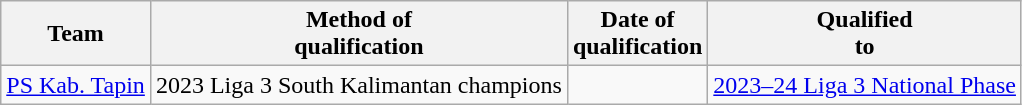<table class="wikitable sortable" style="text-align: left;">
<tr>
<th>Team</th>
<th>Method of <br> qualification</th>
<th>Date of <br> qualification</th>
<th>Qualified <br> to<br></th>
</tr>
<tr>
<td><a href='#'>PS Kab. Tapin</a></td>
<td {{Sort>2023 Liga 3 South Kalimantan champions</td>
<td></td>
<td><a href='#'>2023–24 Liga 3 National Phase</a></td>
</tr>
</table>
